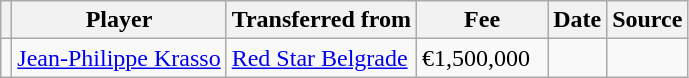<table class="wikitable plainrowheaders sortable">
<tr>
<th></th>
<th scope="col">Player</th>
<th>Transferred from</th>
<th style="width: 80px;">Fee</th>
<th scope="col">Date</th>
<th scope="col">Source</th>
</tr>
<tr>
<td align="center"></td>
<td> <a href='#'>Jean-Philippe Krasso</a></td>
<td> <a href='#'>Red Star Belgrade</a></td>
<td>€1,500,000</td>
<td></td>
<td></td>
</tr>
</table>
